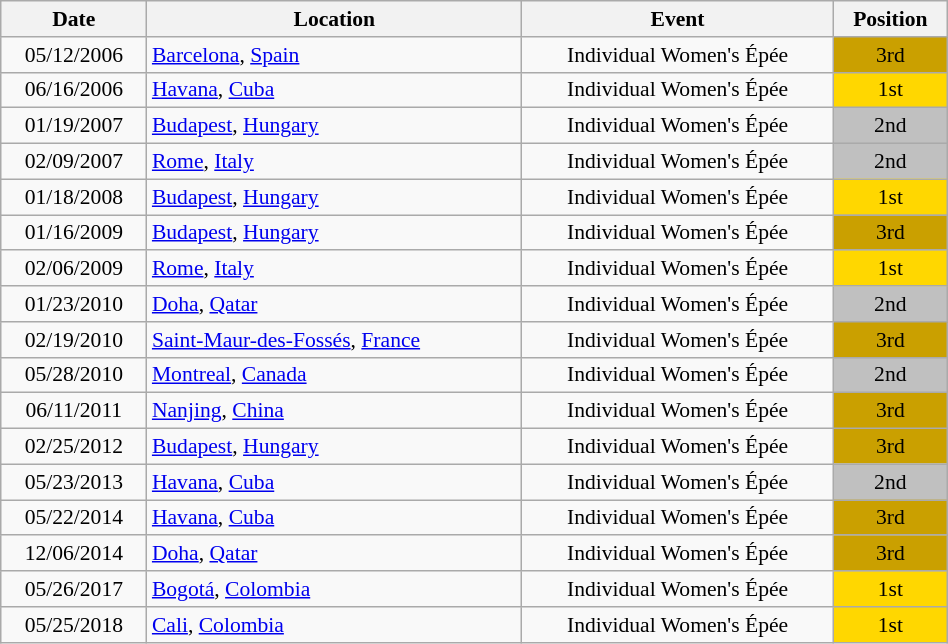<table class="wikitable" width="50%" style="font-size:90%; text-align:center;">
<tr>
<th>Date</th>
<th>Location</th>
<th>Event</th>
<th>Position</th>
</tr>
<tr>
<td>05/12/2006</td>
<td rowspan="1" align="left"> <a href='#'>Barcelona</a>, <a href='#'>Spain</a></td>
<td>Individual Women's Épée</td>
<td bgcolor="caramel">3rd</td>
</tr>
<tr>
<td>06/16/2006</td>
<td rowspan="1" align="left"> <a href='#'>Havana</a>, <a href='#'>Cuba</a></td>
<td>Individual Women's Épée</td>
<td bgcolor="gold">1st</td>
</tr>
<tr>
<td>01/19/2007</td>
<td rowspan="1" align="left"> <a href='#'>Budapest</a>, <a href='#'>Hungary</a></td>
<td>Individual Women's Épée</td>
<td bgcolor="silver">2nd</td>
</tr>
<tr>
<td>02/09/2007</td>
<td rowspan="1" align="left"> <a href='#'>Rome</a>, <a href='#'>Italy</a></td>
<td>Individual Women's Épée</td>
<td bgcolor="silver">2nd</td>
</tr>
<tr>
<td>01/18/2008</td>
<td rowspan="1" align="left"> <a href='#'>Budapest</a>, <a href='#'>Hungary</a></td>
<td>Individual Women's Épée</td>
<td bgcolor="gold">1st</td>
</tr>
<tr>
<td>01/16/2009</td>
<td rowspan="1" align="left"> <a href='#'>Budapest</a>, <a href='#'>Hungary</a></td>
<td>Individual Women's Épée</td>
<td bgcolor="caramel">3rd</td>
</tr>
<tr>
<td>02/06/2009</td>
<td rowspan="1" align="left"> <a href='#'>Rome</a>, <a href='#'>Italy</a></td>
<td>Individual Women's Épée</td>
<td bgcolor="gold">1st</td>
</tr>
<tr>
<td>01/23/2010</td>
<td rowspan="1" align="left"> <a href='#'>Doha</a>, <a href='#'>Qatar</a></td>
<td>Individual Women's Épée</td>
<td bgcolor="silver">2nd</td>
</tr>
<tr>
<td rowspan="1">02/19/2010</td>
<td rowspan="1" align="left"> <a href='#'>Saint-Maur-des-Fossés</a>, <a href='#'>France</a></td>
<td>Individual Women's Épée</td>
<td bgcolor="caramel">3rd</td>
</tr>
<tr>
<td>05/28/2010</td>
<td rowspan="1" align="left"> <a href='#'>Montreal</a>, <a href='#'>Canada</a></td>
<td>Individual Women's Épée</td>
<td bgcolor="silver">2nd</td>
</tr>
<tr>
<td>06/11/2011</td>
<td rowspan="1" align="left"> <a href='#'>Nanjing</a>, <a href='#'>China</a></td>
<td>Individual Women's Épée</td>
<td bgcolor="caramel">3rd</td>
</tr>
<tr>
<td>02/25/2012</td>
<td rowspan="1" align="left"> <a href='#'>Budapest</a>, <a href='#'>Hungary</a></td>
<td>Individual Women's Épée</td>
<td bgcolor="caramel">3rd</td>
</tr>
<tr>
<td>05/23/2013</td>
<td rowspan="1" align="left"> <a href='#'>Havana</a>, <a href='#'>Cuba</a></td>
<td>Individual Women's Épée</td>
<td bgcolor="silver">2nd</td>
</tr>
<tr>
<td>05/22/2014</td>
<td rowspan="1" align="left"> <a href='#'>Havana</a>, <a href='#'>Cuba</a></td>
<td>Individual Women's Épée</td>
<td bgcolor="caramel">3rd</td>
</tr>
<tr>
<td>12/06/2014</td>
<td rowspan="1" align="left"> <a href='#'>Doha</a>, <a href='#'>Qatar</a></td>
<td>Individual Women's Épée</td>
<td bgcolor="caramel">3rd</td>
</tr>
<tr>
<td>05/26/2017</td>
<td rowspan="1" align="left"> <a href='#'>Bogotá</a>, <a href='#'>Colombia</a></td>
<td>Individual Women's Épée</td>
<td bgcolor="gold">1st</td>
</tr>
<tr>
<td>05/25/2018</td>
<td rowspan="1" align="left"> <a href='#'>Cali</a>, <a href='#'>Colombia</a></td>
<td>Individual Women's Épée</td>
<td bgcolor="gold">1st</td>
</tr>
</table>
